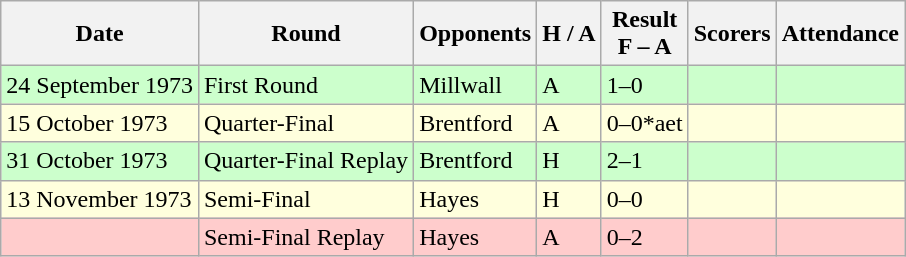<table class="wikitable">
<tr>
<th>Date</th>
<th>Round</th>
<th>Opponents</th>
<th>H / A</th>
<th>Result<br>F – A</th>
<th>Scorers</th>
<th>Attendance</th>
</tr>
<tr bgcolor="#ccffcc">
<td>24 September 1973</td>
<td>First Round</td>
<td>Millwall</td>
<td>A</td>
<td>1–0</td>
<td></td>
<td></td>
</tr>
<tr bgcolor="#ffffdd">
<td>15 October 1973</td>
<td>Quarter-Final</td>
<td>Brentford</td>
<td>A</td>
<td>0–0*aet</td>
<td></td>
<td></td>
</tr>
<tr bgcolor="#ccffcc">
<td>31 October 1973</td>
<td>Quarter-Final Replay</td>
<td>Brentford</td>
<td>H</td>
<td>2–1</td>
<td></td>
<td></td>
</tr>
<tr bgcolor="#ffffdd">
<td>13 November 1973</td>
<td>Semi-Final</td>
<td>Hayes</td>
<td>H</td>
<td>0–0</td>
<td></td>
<td></td>
</tr>
<tr bgcolor="#ffcccc">
<td></td>
<td>Semi-Final Replay</td>
<td>Hayes</td>
<td>A</td>
<td>0–2</td>
<td></td>
<td></td>
</tr>
</table>
